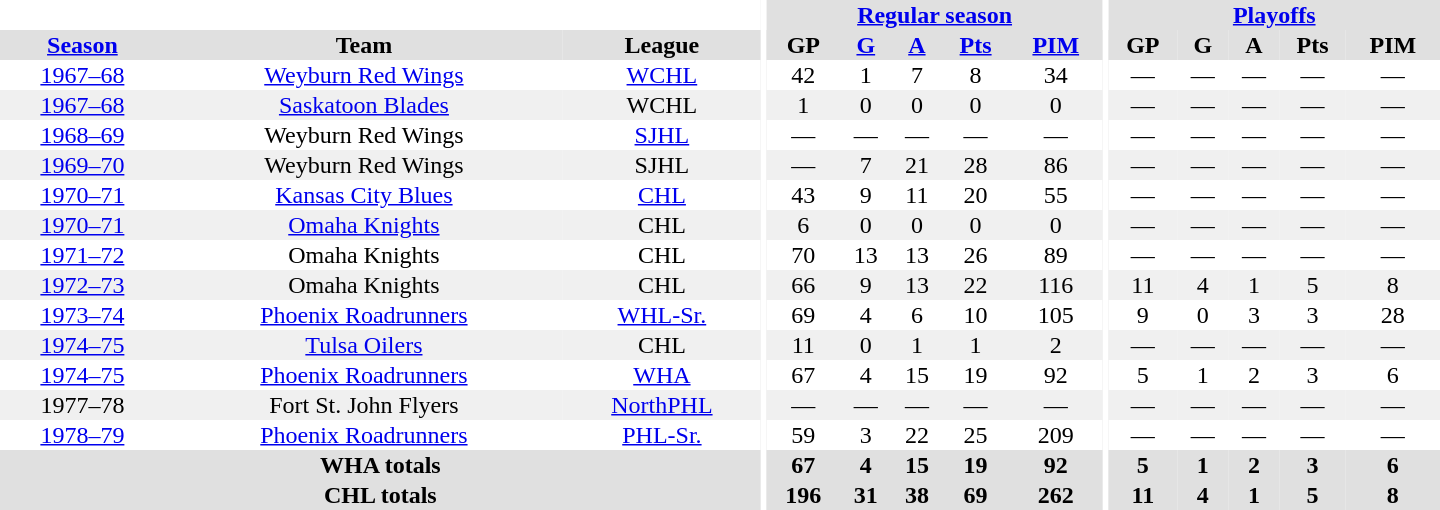<table border="0" cellpadding="1" cellspacing="0" style="text-align:center; width:60em">
<tr bgcolor="#e0e0e0">
<th colspan="3" bgcolor="#ffffff"></th>
<th rowspan="99" bgcolor="#ffffff"></th>
<th colspan="5"><a href='#'>Regular season</a></th>
<th rowspan="99" bgcolor="#ffffff"></th>
<th colspan="5"><a href='#'>Playoffs</a></th>
</tr>
<tr bgcolor="#e0e0e0">
<th><a href='#'>Season</a></th>
<th>Team</th>
<th>League</th>
<th>GP</th>
<th><a href='#'>G</a></th>
<th><a href='#'>A</a></th>
<th><a href='#'>Pts</a></th>
<th><a href='#'>PIM</a></th>
<th>GP</th>
<th>G</th>
<th>A</th>
<th>Pts</th>
<th>PIM</th>
</tr>
<tr>
<td><a href='#'>1967–68</a></td>
<td><a href='#'>Weyburn Red Wings</a></td>
<td><a href='#'>WCHL</a></td>
<td>42</td>
<td>1</td>
<td>7</td>
<td>8</td>
<td>34</td>
<td>—</td>
<td>—</td>
<td>—</td>
<td>—</td>
<td>—</td>
</tr>
<tr bgcolor="#f0f0f0">
<td><a href='#'>1967–68</a></td>
<td><a href='#'>Saskatoon Blades</a></td>
<td>WCHL</td>
<td>1</td>
<td>0</td>
<td>0</td>
<td>0</td>
<td>0</td>
<td>—</td>
<td>—</td>
<td>—</td>
<td>—</td>
<td>—</td>
</tr>
<tr>
<td><a href='#'>1968–69</a></td>
<td>Weyburn Red Wings</td>
<td><a href='#'>SJHL</a></td>
<td>—</td>
<td>—</td>
<td>—</td>
<td>—</td>
<td>—</td>
<td>—</td>
<td>—</td>
<td>—</td>
<td>—</td>
<td>—</td>
</tr>
<tr bgcolor="#f0f0f0">
<td><a href='#'>1969–70</a></td>
<td>Weyburn Red Wings</td>
<td>SJHL</td>
<td>—</td>
<td>7</td>
<td>21</td>
<td>28</td>
<td>86</td>
<td>—</td>
<td>—</td>
<td>—</td>
<td>—</td>
<td>—</td>
</tr>
<tr>
<td><a href='#'>1970–71</a></td>
<td><a href='#'>Kansas City Blues</a></td>
<td><a href='#'>CHL</a></td>
<td>43</td>
<td>9</td>
<td>11</td>
<td>20</td>
<td>55</td>
<td>—</td>
<td>—</td>
<td>—</td>
<td>—</td>
<td>—</td>
</tr>
<tr bgcolor="#f0f0f0">
<td><a href='#'>1970–71</a></td>
<td><a href='#'>Omaha Knights</a></td>
<td>CHL</td>
<td>6</td>
<td>0</td>
<td>0</td>
<td>0</td>
<td>0</td>
<td>—</td>
<td>—</td>
<td>—</td>
<td>—</td>
<td>—</td>
</tr>
<tr>
<td><a href='#'>1971–72</a></td>
<td>Omaha Knights</td>
<td>CHL</td>
<td>70</td>
<td>13</td>
<td>13</td>
<td>26</td>
<td>89</td>
<td>—</td>
<td>—</td>
<td>—</td>
<td>—</td>
<td>—</td>
</tr>
<tr bgcolor="#f0f0f0">
<td><a href='#'>1972–73</a></td>
<td>Omaha Knights</td>
<td>CHL</td>
<td>66</td>
<td>9</td>
<td>13</td>
<td>22</td>
<td>116</td>
<td>11</td>
<td>4</td>
<td>1</td>
<td>5</td>
<td>8</td>
</tr>
<tr>
<td><a href='#'>1973–74</a></td>
<td><a href='#'>Phoenix Roadrunners</a></td>
<td><a href='#'>WHL-Sr.</a></td>
<td>69</td>
<td>4</td>
<td>6</td>
<td>10</td>
<td>105</td>
<td>9</td>
<td>0</td>
<td>3</td>
<td>3</td>
<td>28</td>
</tr>
<tr bgcolor="#f0f0f0">
<td><a href='#'>1974–75</a></td>
<td><a href='#'>Tulsa Oilers</a></td>
<td>CHL</td>
<td>11</td>
<td>0</td>
<td>1</td>
<td>1</td>
<td>2</td>
<td>—</td>
<td>—</td>
<td>—</td>
<td>—</td>
<td>—</td>
</tr>
<tr>
<td><a href='#'>1974–75</a></td>
<td><a href='#'>Phoenix Roadrunners</a></td>
<td><a href='#'>WHA</a></td>
<td>67</td>
<td>4</td>
<td>15</td>
<td>19</td>
<td>92</td>
<td>5</td>
<td>1</td>
<td>2</td>
<td>3</td>
<td>6</td>
</tr>
<tr bgcolor="#f0f0f0">
<td>1977–78</td>
<td>Fort St. John Flyers</td>
<td><a href='#'>NorthPHL</a></td>
<td>—</td>
<td>—</td>
<td>—</td>
<td>—</td>
<td>—</td>
<td>—</td>
<td>—</td>
<td>—</td>
<td>—</td>
<td>—</td>
</tr>
<tr>
<td><a href='#'>1978–79</a></td>
<td><a href='#'>Phoenix Roadrunners</a></td>
<td><a href='#'>PHL-Sr.</a></td>
<td>59</td>
<td>3</td>
<td>22</td>
<td>25</td>
<td>209</td>
<td>—</td>
<td>—</td>
<td>—</td>
<td>—</td>
<td>—</td>
</tr>
<tr>
</tr>
<tr ALIGN="center" bgcolor="#e0e0e0">
<th colspan="3">WHA totals</th>
<th ALIGN="center">67</th>
<th ALIGN="center">4</th>
<th ALIGN="center">15</th>
<th ALIGN="center">19</th>
<th ALIGN="center">92</th>
<th ALIGN="center">5</th>
<th ALIGN="center">1</th>
<th ALIGN="center">2</th>
<th ALIGN="center">3</th>
<th ALIGN="center">6</th>
</tr>
<tr>
</tr>
<tr ALIGN="center" bgcolor="#e0e0e0">
<th colspan="3">CHL totals</th>
<th ALIGN="center">196</th>
<th ALIGN="center">31</th>
<th ALIGN="center">38</th>
<th ALIGN="center">69</th>
<th ALIGN="center">262</th>
<th ALIGN="center">11</th>
<th ALIGN="center">4</th>
<th ALIGN="center">1</th>
<th ALIGN="center">5</th>
<th ALIGN="center">8</th>
</tr>
</table>
